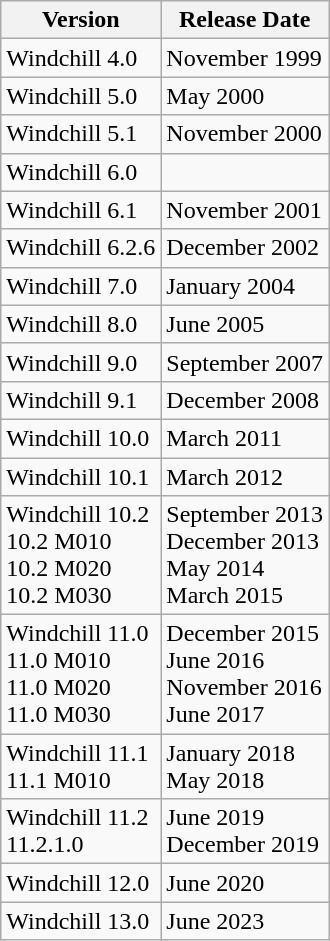<table class="wikitable">
<tr>
<th>Version</th>
<th>Release Date</th>
</tr>
<tr>
<td>Windchill 4.0</td>
<td>November 1999</td>
</tr>
<tr>
<td>Windchill 5.0</td>
<td>May 2000</td>
</tr>
<tr>
<td>Windchill 5.1</td>
<td>November 2000</td>
</tr>
<tr>
<td>Windchill 6.0</td>
<td></td>
</tr>
<tr>
<td>Windchill 6.1</td>
<td>November 2001</td>
</tr>
<tr>
<td>Windchill 6.2.6</td>
<td>December 2002</td>
</tr>
<tr>
<td>Windchill 7.0</td>
<td>January 2004</td>
</tr>
<tr>
<td>Windchill 8.0</td>
<td>June 2005</td>
</tr>
<tr>
<td>Windchill 9.0</td>
<td>September 2007</td>
</tr>
<tr>
<td>Windchill 9.1</td>
<td>December 2008</td>
</tr>
<tr>
<td>Windchill 10.0</td>
<td>March 2011</td>
</tr>
<tr>
<td>Windchill 10.1</td>
<td>March 2012</td>
</tr>
<tr>
<td>Windchill 10.2 <br>10.2 M010 <br>10.2 M020 <br>10.2 M030</td>
<td>September 2013<br>December 2013<br>May 2014<br>March 2015</td>
</tr>
<tr>
<td>Windchill 11.0 <br>11.0 M010 <br>11.0 M020 <br>11.0 M030</td>
<td>December 2015<br>June 2016<br>November 2016<br>June 2017</td>
</tr>
<tr>
<td>Windchill 11.1 <br>11.1 M010</td>
<td>January 2018<br>May 2018</td>
</tr>
<tr>
<td>Windchill 11.2 <br>11.2.1.0</td>
<td>June 2019<br> December 2019</td>
</tr>
<tr>
<td>Windchill 12.0</td>
<td>June 2020</td>
</tr>
<tr>
<td>Windchill 13.0</td>
<td>June 2023</td>
</tr>
</table>
